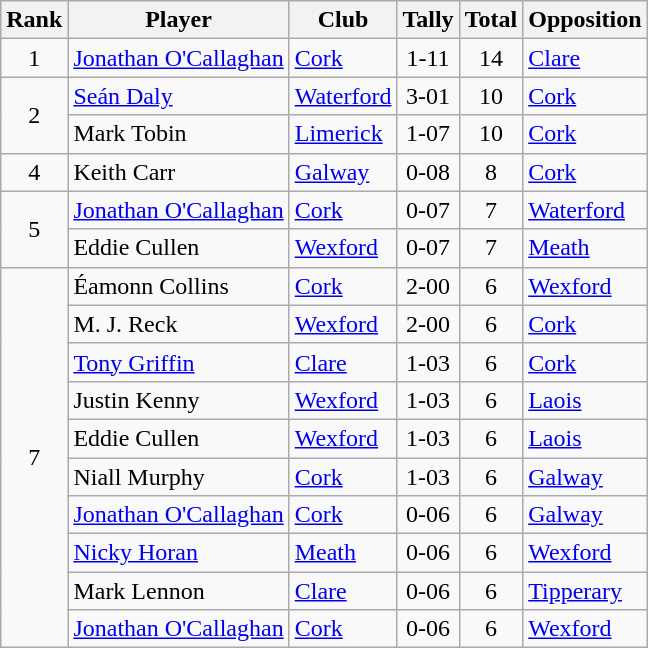<table class="wikitable">
<tr>
<th>Rank</th>
<th>Player</th>
<th>Club</th>
<th>Tally</th>
<th>Total</th>
<th>Opposition</th>
</tr>
<tr>
<td rowspan=1 align=center>1</td>
<td><a href='#'>Jonathan O'Callaghan</a></td>
<td><a href='#'>Cork</a></td>
<td align=center>1-11</td>
<td align=center>14</td>
<td><a href='#'>Clare</a></td>
</tr>
<tr>
<td rowspan=2 align=center>2</td>
<td><a href='#'>Seán Daly</a></td>
<td><a href='#'>Waterford</a></td>
<td align=center>3-01</td>
<td align=center>10</td>
<td><a href='#'>Cork</a></td>
</tr>
<tr>
<td>Mark Tobin</td>
<td><a href='#'>Limerick</a></td>
<td align=center>1-07</td>
<td align=center>10</td>
<td><a href='#'>Cork</a></td>
</tr>
<tr>
<td rowspan=1 align=center>4</td>
<td>Keith Carr</td>
<td><a href='#'>Galway</a></td>
<td align=center>0-08</td>
<td align=center>8</td>
<td><a href='#'>Cork</a></td>
</tr>
<tr>
<td rowspan=2 align=center>5</td>
<td><a href='#'>Jonathan O'Callaghan</a></td>
<td><a href='#'>Cork</a></td>
<td align=center>0-07</td>
<td align=center>7</td>
<td><a href='#'>Waterford</a></td>
</tr>
<tr>
<td>Eddie Cullen</td>
<td><a href='#'>Wexford</a></td>
<td align=center>0-07</td>
<td align=center>7</td>
<td><a href='#'>Meath</a></td>
</tr>
<tr>
<td rowspan=10 align=center>7</td>
<td>Éamonn Collins</td>
<td><a href='#'>Cork</a></td>
<td align=center>2-00</td>
<td align=center>6</td>
<td><a href='#'>Wexford</a></td>
</tr>
<tr>
<td>M. J. Reck</td>
<td><a href='#'>Wexford</a></td>
<td align=center>2-00</td>
<td align=center>6</td>
<td><a href='#'>Cork</a></td>
</tr>
<tr>
<td><a href='#'>Tony Griffin</a></td>
<td><a href='#'>Clare</a></td>
<td align=center>1-03</td>
<td align=center>6</td>
<td><a href='#'>Cork</a></td>
</tr>
<tr>
<td>Justin Kenny</td>
<td><a href='#'>Wexford</a></td>
<td align=center>1-03</td>
<td align=center>6</td>
<td><a href='#'>Laois</a></td>
</tr>
<tr>
<td>Eddie Cullen</td>
<td><a href='#'>Wexford</a></td>
<td align=center>1-03</td>
<td align=center>6</td>
<td><a href='#'>Laois</a></td>
</tr>
<tr>
<td>Niall Murphy</td>
<td><a href='#'>Cork</a></td>
<td align=center>1-03</td>
<td align=center>6</td>
<td><a href='#'>Galway</a></td>
</tr>
<tr>
<td><a href='#'>Jonathan O'Callaghan</a></td>
<td><a href='#'>Cork</a></td>
<td align=center>0-06</td>
<td align=center>6</td>
<td><a href='#'>Galway</a></td>
</tr>
<tr>
<td><a href='#'>Nicky Horan</a></td>
<td><a href='#'>Meath</a></td>
<td align=center>0-06</td>
<td align=center>6</td>
<td><a href='#'>Wexford</a></td>
</tr>
<tr>
<td>Mark Lennon</td>
<td><a href='#'>Clare</a></td>
<td align=center>0-06</td>
<td align=center>6</td>
<td><a href='#'>Tipperary</a></td>
</tr>
<tr>
<td><a href='#'>Jonathan O'Callaghan</a></td>
<td><a href='#'>Cork</a></td>
<td align=center>0-06</td>
<td align=center>6</td>
<td><a href='#'>Wexford</a></td>
</tr>
</table>
